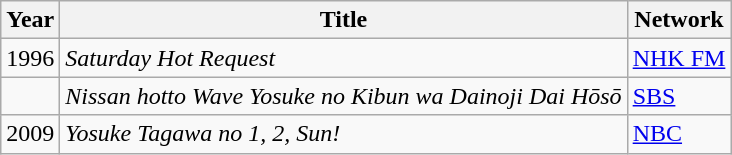<table class="wikitable">
<tr>
<th>Year</th>
<th>Title</th>
<th>Network</th>
</tr>
<tr>
<td>1996</td>
<td><em>Saturday Hot Request</em></td>
<td><a href='#'>NHK FM</a></td>
</tr>
<tr>
<td></td>
<td><em>Nissan hotto Wave Yosuke no Kibun wa Dainoji Dai Hōsō</em></td>
<td><a href='#'>SBS</a></td>
</tr>
<tr>
<td>2009</td>
<td><em>Yosuke Tagawa no 1, 2, Sun!</em></td>
<td><a href='#'>NBC</a></td>
</tr>
</table>
